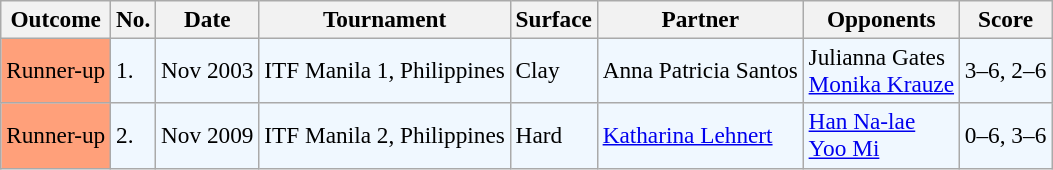<table class="sortable wikitable" style=font-size:97%>
<tr>
<th>Outcome</th>
<th>No.</th>
<th>Date</th>
<th>Tournament</th>
<th>Surface</th>
<th>Partner</th>
<th>Opponents</th>
<th>Score</th>
</tr>
<tr style="background:#f0f8ff;">
<td bgcolor=FFA07A>Runner-up</td>
<td>1.</td>
<td>Nov 2003</td>
<td>ITF Manila 1, Philippines</td>
<td>Clay</td>
<td> Anna Patricia Santos</td>
<td> Julianna Gates <br>  <a href='#'>Monika Krauze</a></td>
<td>3–6, 2–6</td>
</tr>
<tr style="background:#f0f8ff;">
<td bgcolor=FFA07A>Runner-up</td>
<td>2.</td>
<td>Nov 2009</td>
<td>ITF Manila 2, Philippines</td>
<td>Hard</td>
<td> <a href='#'>Katharina Lehnert</a></td>
<td> <a href='#'>Han Na-lae</a> <br>  <a href='#'>Yoo Mi</a></td>
<td>0–6, 3–6</td>
</tr>
</table>
